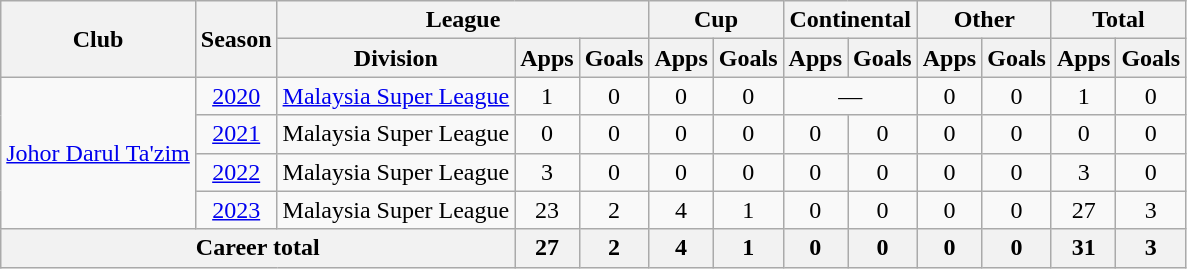<table class="wikitable" style="text-align: center">
<tr>
<th rowspan="2">Club</th>
<th rowspan="2">Season</th>
<th colspan="3">League</th>
<th colspan="2">Cup</th>
<th colspan="2">Continental</th>
<th colspan="2">Other</th>
<th colspan="2">Total</th>
</tr>
<tr>
<th>Division</th>
<th>Apps</th>
<th>Goals</th>
<th>Apps</th>
<th>Goals</th>
<th>Apps</th>
<th>Goals</th>
<th>Apps</th>
<th>Goals</th>
<th>Apps</th>
<th>Goals</th>
</tr>
<tr>
<td rowspan="4"><a href='#'>Johor Darul Ta'zim</a></td>
<td><a href='#'>2020</a></td>
<td rowspan="1"><a href='#'>Malaysia Super League</a></td>
<td>1</td>
<td>0</td>
<td>0</td>
<td>0</td>
<td colspan="2">—</td>
<td>0</td>
<td>0</td>
<td>1</td>
<td>0</td>
</tr>
<tr>
<td><a href='#'>2021</a></td>
<td valign="center">Malaysia Super League</td>
<td>0</td>
<td>0</td>
<td>0</td>
<td>0</td>
<td>0</td>
<td>0</td>
<td>0</td>
<td>0</td>
<td>0</td>
<td>0</td>
</tr>
<tr>
<td><a href='#'>2022</a></td>
<td valign="center">Malaysia Super League</td>
<td>3</td>
<td>0</td>
<td>0</td>
<td>0</td>
<td>0</td>
<td>0</td>
<td>0</td>
<td>0</td>
<td>3</td>
<td>0</td>
</tr>
<tr>
<td><a href='#'>2023</a></td>
<td valign="center">Malaysia Super League</td>
<td>23</td>
<td>2</td>
<td>4</td>
<td>1</td>
<td>0</td>
<td>0</td>
<td>0</td>
<td>0</td>
<td>27</td>
<td>3</td>
</tr>
<tr>
<th colspan=3>Career total</th>
<th>27</th>
<th>2</th>
<th>4</th>
<th>1</th>
<th>0</th>
<th>0</th>
<th>0</th>
<th>0</th>
<th>31</th>
<th>3</th>
</tr>
</table>
